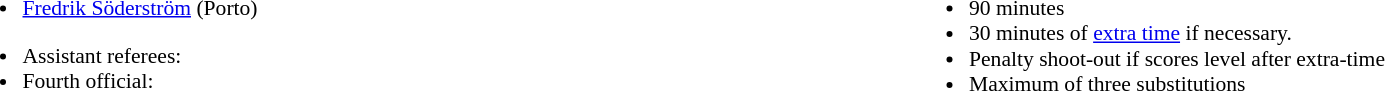<table style="width:100%; font-size:90%">
<tr>
<td style="width:50%; vertical-align:top"><br><ul><li> <a href='#'>Fredrik Söderström</a> (Porto)</li></ul><ul><li>Assistant referees:</li><li>Fourth official:</li></ul></td>
<td style="width:50%; vertical-align:top"><br><ul><li>90 minutes</li><li>30 minutes of <a href='#'>extra time</a> if necessary.</li><li>Penalty shoot-out if scores level after extra-time</li><li>Maximum of three substitutions</li></ul></td>
</tr>
</table>
